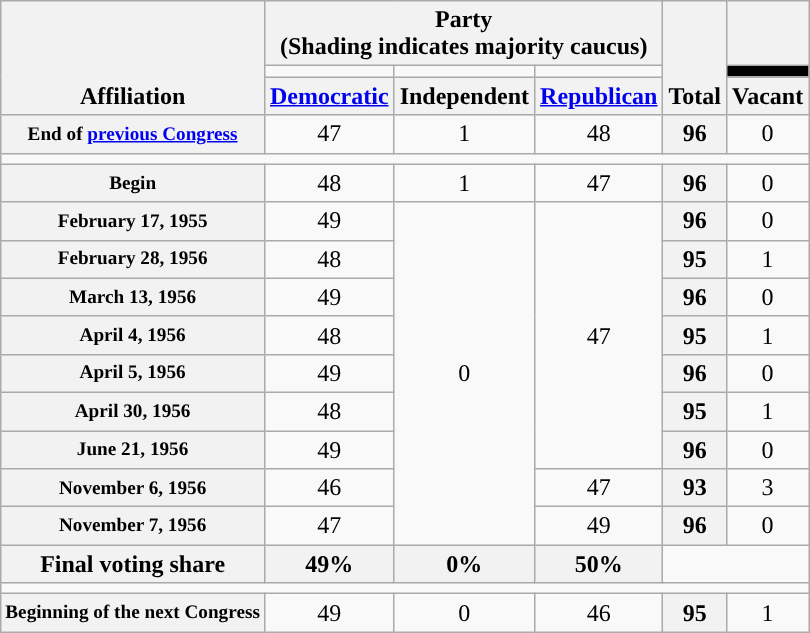<table class="wikitable" style="text-align:center">
<tr style="vertical-align:bottom">
<th rowspan=3>Affiliation</th>
<th colspan=3>Party <div>(Shading indicates majority caucus)</div></th>
<th rowspan=3>Total</th>
<th></th>
</tr>
<tr style="height:5px">
<td style="background-color:"></td>
<td style="background-color:"></td>
<td style="background-color:"></td>
<td style="background-color:black"></td>
</tr>
<tr>
<th><a href='#'>Democratic</a></th>
<th>Independent</th>
<th><a href='#'>Republican</a></th>
<th>Vacant</th>
</tr>
<tr>
<th nowrap style="font-size:80%">End of <a href='#'>previous Congress</a></th>
<td>47</td>
<td>1</td>
<td>48</td>
<th>96</th>
<td>0</td>
</tr>
<tr>
<td colspan=6></td>
</tr>
<tr>
<th nowrap style="font-size:80%">Begin</th>
<td>48</td>
<td>1</td>
<td>47</td>
<th>96</th>
<td>0</td>
</tr>
<tr style="text-align:center">
<th nowrap style="font-size:80%">February 17, 1955</th>
<td>49</td>
<td rowspan=9>0</td>
<td rowspan=7>47</td>
<th>96</th>
<td>0</td>
</tr>
<tr style="text-align:center">
<th nowrap style="font-size:80%">February 28, 1956</th>
<td>48</td>
<th>95</th>
<td>1</td>
</tr>
<tr style="text-align:center">
<th nowrap style="font-size:80%">March 13, 1956</th>
<td>49</td>
<th>96</th>
<td>0</td>
</tr>
<tr style="text-align:center">
<th nowrap style="font-size:80%">April 4, 1956</th>
<td>48</td>
<th>95</th>
<td>1</td>
</tr>
<tr style="text-align:center">
<th nowrap style="font-size:80%">April 5, 1956</th>
<td>49</td>
<th>96</th>
<td>0</td>
</tr>
<tr style="text-align:center">
<th nowrap style="font-size:80%">April 30, 1956</th>
<td>48</td>
<th>95</th>
<td>1</td>
</tr>
<tr style="text-align:center">
<th nowrap style="font-size:80%">June 21, 1956</th>
<td>49</td>
<th>96</th>
<td>0</td>
</tr>
<tr style="text-align:center">
<th nowrap style="font-size:80%">November 6, 1956</th>
<td>46</td>
<td>47</td>
<th>93</th>
<td>3</td>
</tr>
<tr style="text-align:center">
<th nowrap style="font-size:80%">November 7, 1956</th>
<td>47</td>
<td>49</td>
<th>96</th>
<td>0</td>
</tr>
<tr style="text-align:center">
<th>Final voting share</th>
<th>49%</th>
<th>0%</th>
<th>50%</th>
<td colspan=2></td>
</tr>
<tr>
<td colspan=6></td>
</tr>
<tr>
<th nowrap style="font-size:80%">Beginning of the next Congress</th>
<td>49</td>
<td>0</td>
<td>46</td>
<th>95</th>
<td>1</td>
</tr>
</table>
